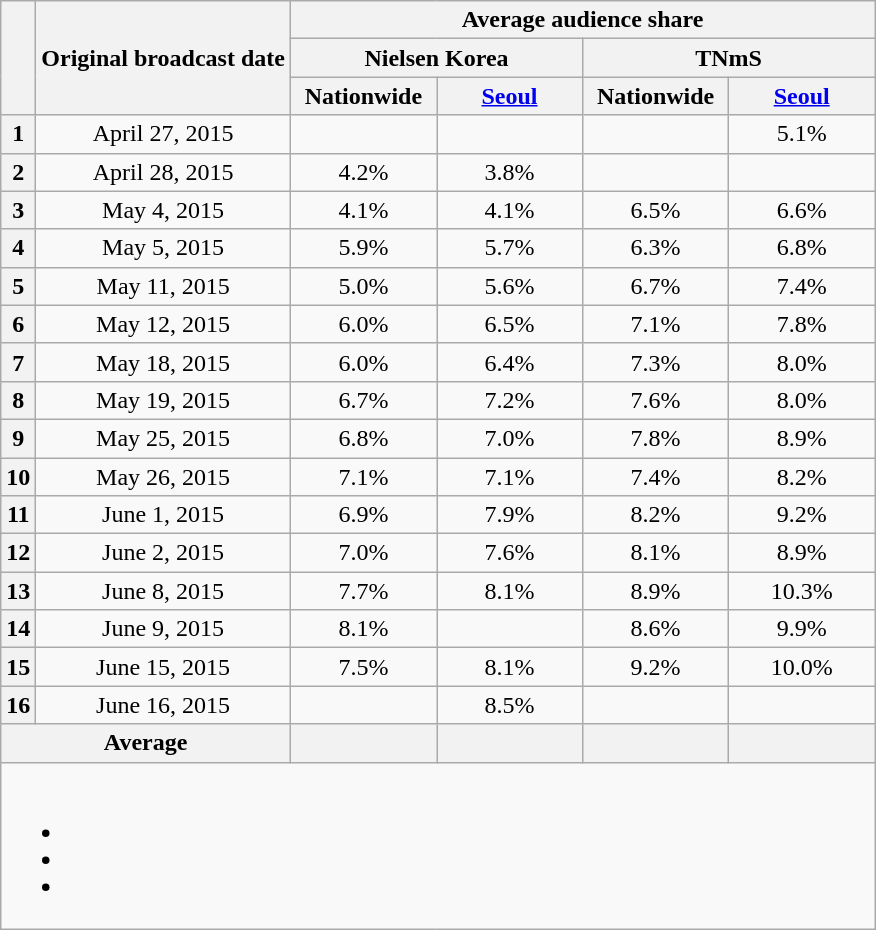<table class="wikitable" style="text-align:center">
<tr>
<th rowspan="3"></th>
<th rowspan="3">Original broadcast date</th>
<th colspan="4">Average audience share</th>
</tr>
<tr>
<th colspan="2">Nielsen Korea</th>
<th colspan="2">TNmS</th>
</tr>
<tr>
<th width="90">Nationwide</th>
<th width="90"><a href='#'>Seoul</a></th>
<th width="90">Nationwide</th>
<th width="90"><a href='#'>Seoul</a></th>
</tr>
<tr>
<th>1</th>
<td>April 27, 2015</td>
<td><strong></strong> </td>
<td><strong></strong> </td>
<td><strong></strong> </td>
<td>5.1% </td>
</tr>
<tr>
<th>2</th>
<td>April 28, 2015</td>
<td>4.2% </td>
<td>3.8% </td>
<td><strong></strong> </td>
<td><strong></strong> </td>
</tr>
<tr>
<th>3</th>
<td>May 4, 2015</td>
<td>4.1% </td>
<td>4.1% </td>
<td>6.5% </td>
<td>6.6% </td>
</tr>
<tr>
<th>4</th>
<td>May 5, 2015</td>
<td>5.9% </td>
<td>5.7% </td>
<td>6.3% </td>
<td>6.8% </td>
</tr>
<tr>
<th>5</th>
<td>May 11, 2015</td>
<td>5.0% </td>
<td>5.6% </td>
<td>6.7% </td>
<td>7.4% </td>
</tr>
<tr>
<th>6</th>
<td>May 12, 2015</td>
<td>6.0% </td>
<td>6.5% </td>
<td>7.1% </td>
<td>7.8% </td>
</tr>
<tr>
<th>7</th>
<td>May 18, 2015</td>
<td>6.0% </td>
<td>6.4% </td>
<td>7.3% </td>
<td>8.0% </td>
</tr>
<tr>
<th>8</th>
<td>May 19, 2015</td>
<td>6.7% </td>
<td>7.2% </td>
<td>7.6% </td>
<td>8.0% </td>
</tr>
<tr>
<th>9</th>
<td>May 25, 2015</td>
<td>6.8% </td>
<td>7.0% </td>
<td>7.8% </td>
<td>8.9% </td>
</tr>
<tr>
<th>10</th>
<td>May 26, 2015</td>
<td>7.1% </td>
<td>7.1% </td>
<td>7.4% </td>
<td>8.2% </td>
</tr>
<tr>
<th>11</th>
<td>June 1, 2015</td>
<td>6.9% </td>
<td>7.9% </td>
<td>8.2% </td>
<td>9.2% </td>
</tr>
<tr>
<th>12</th>
<td>June 2, 2015</td>
<td>7.0% </td>
<td>7.6% </td>
<td>8.1% </td>
<td>8.9% </td>
</tr>
<tr>
<th>13</th>
<td>June 8, 2015</td>
<td>7.7% </td>
<td>8.1% </td>
<td>8.9% </td>
<td>10.3% </td>
</tr>
<tr>
<th>14</th>
<td>June 9, 2015</td>
<td>8.1% </td>
<td><strong></strong> </td>
<td>8.6% </td>
<td>9.9% </td>
</tr>
<tr>
<th>15</th>
<td>June 15, 2015</td>
<td>7.5% </td>
<td>8.1% </td>
<td>9.2% </td>
<td>10.0% </td>
</tr>
<tr>
<th>16</th>
<td>June 16, 2015</td>
<td><strong></strong> </td>
<td>8.5% </td>
<td><strong></strong> </td>
<td><strong></strong> </td>
</tr>
<tr>
<th colspan="2">Average</th>
<th></th>
<th></th>
<th></th>
<th></th>
</tr>
<tr>
<td colspan="6"><br><ul><li></li><li></li><li></li></ul></td>
</tr>
</table>
